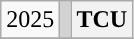<table class="wikitable sortable">
<tr>
<td>2025</td>
<td bgcolor="#d3d3d3"></td>
<th>TCU</th>
</tr>
<tr>
</tr>
</table>
